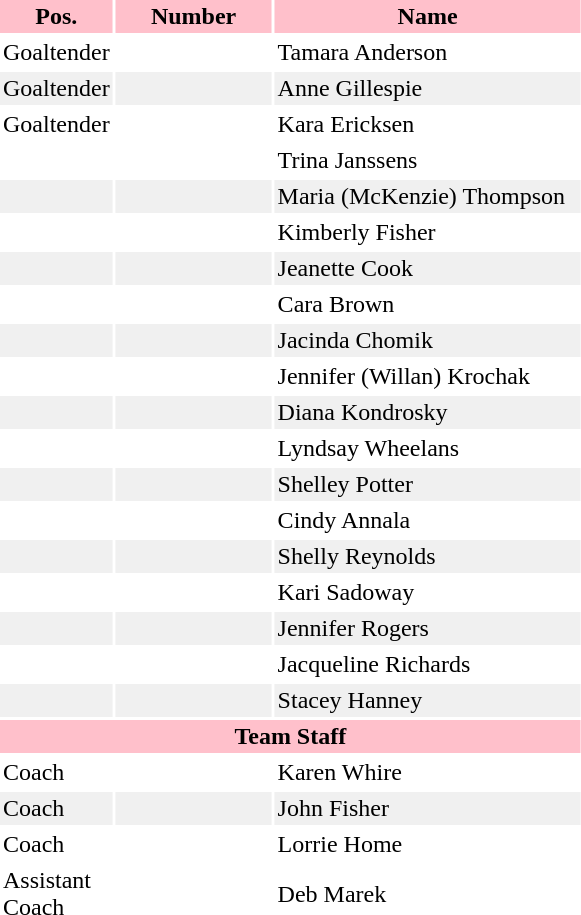<table border="0" cellspacing="2" cellpadding="2">
<tr bgcolor=pink>
<th width=40>Pos.</th>
<th width=100>Number</th>
<th width=200>Name</th>
</tr>
<tr>
<td align=center>Goaltender</td>
<td align=center></td>
<td>Tamara Anderson</td>
</tr>
<tr bgcolor="#f0f0f0">
<td align=center>Goaltender</td>
<td align=center></td>
<td>Anne Gillespie</td>
</tr>
<tr>
<td>Goaltender</td>
<td></td>
<td>Kara Ericksen</td>
</tr>
<tr>
<td align=center></td>
<td align=center></td>
<td>Trina Janssens</td>
</tr>
<tr bgcolor="#f0f0f0">
<td align=center></td>
<td align=center></td>
<td>Maria (McKenzie) Thompson</td>
</tr>
<tr>
<td align=center></td>
<td align=center></td>
<td>Kimberly Fisher</td>
</tr>
<tr bgcolor="#f0f0f0">
<td align=center></td>
<td align=center></td>
<td>Jeanette Cook</td>
</tr>
<tr>
<td align=center></td>
<td align=center></td>
<td>Cara Brown</td>
</tr>
<tr bgcolor="#f0f0f0">
<td align=center></td>
<td align=center></td>
<td>Jacinda Chomik</td>
</tr>
<tr>
<td align=center></td>
<td align=center></td>
<td>Jennifer (Willan) Krochak</td>
</tr>
<tr bgcolor="#f0f0f0">
<td align=center></td>
<td align=center></td>
<td>Diana Kondrosky</td>
</tr>
<tr>
<td align=center></td>
<td align=center></td>
<td>Lyndsay Wheelans</td>
</tr>
<tr bgcolor="#f0f0f0">
<td align=center></td>
<td align=center></td>
<td>Shelley Potter</td>
</tr>
<tr>
<td align=center></td>
<td align=center></td>
<td>Cindy Annala</td>
</tr>
<tr bgcolor="#f0f0f0">
<td align=center></td>
<td align=center></td>
<td>Shelly Reynolds</td>
</tr>
<tr>
<td align=center></td>
<td align=center></td>
<td>Kari Sadoway</td>
</tr>
<tr bgcolor="#f0f0f0">
<td align=center></td>
<td align=center></td>
<td>Jennifer Rogers</td>
</tr>
<tr>
<td align=center></td>
<td align=center></td>
<td>Jacqueline Richards</td>
</tr>
<tr bgcolor="#f0f0f0">
<td align=center></td>
<td align=center></td>
<td>Stacey Hanney</td>
</tr>
<tr>
<th style=background:pink colspan=3>Team Staff</th>
</tr>
<tr>
<td>Coach</td>
<td align=center></td>
<td>Karen Whire</td>
</tr>
<tr bgcolor="#f0f0f0">
<td>Coach</td>
<td align=center></td>
<td>John Fisher</td>
</tr>
<tr>
<td>Coach</td>
<td align=center></td>
<td>Lorrie Home</td>
</tr>
<tr>
<td>Assistant Coach</td>
<td align=center></td>
<td>Deb Marek</td>
</tr>
</table>
